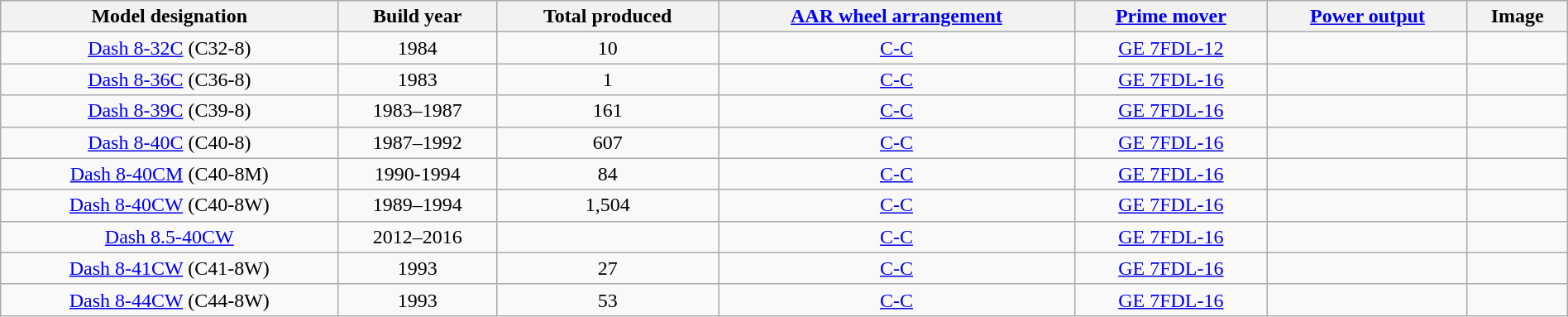<table class="wikitable sortable" style="width: 100%">
<tr>
<th>Model designation</th>
<th>Build year</th>
<th>Total produced</th>
<th class="unsortable"><a href='#'>AAR wheel arrangement</a></th>
<th><a href='#'>Prime mover</a></th>
<th><a href='#'>Power output</a></th>
<th class="unsortable">Image</th>
</tr>
<tr align = "center">
<td><a href='#'>Dash 8-32C</a> (C32-8)</td>
<td>1984</td>
<td>10</td>
<td><a href='#'>C-C</a></td>
<td><a href='#'>GE 7FDL-12</a></td>
<td></td>
<td></td>
</tr>
<tr align = "center">
<td><a href='#'>Dash 8-36C</a> (C36-8)</td>
<td>1983</td>
<td>1</td>
<td><a href='#'>C-C</a></td>
<td><a href='#'>GE 7FDL-16</a></td>
<td></td>
<td></td>
</tr>
<tr align = "center">
<td><a href='#'>Dash 8-39C</a> (C39-8)</td>
<td>1983–1987</td>
<td>161</td>
<td><a href='#'>C-C</a></td>
<td><a href='#'>GE 7FDL-16</a></td>
<td></td>
<td></td>
</tr>
<tr align = "center">
<td><a href='#'>Dash 8-40C</a> (C40-8)</td>
<td>1987–1992</td>
<td>607</td>
<td><a href='#'>C-C</a></td>
<td><a href='#'>GE 7FDL-16</a></td>
<td></td>
<td></td>
</tr>
<tr align = "center">
<td><a href='#'>Dash 8-40CM</a> (C40-8M)</td>
<td>1990-1994</td>
<td>84</td>
<td><a href='#'>C-C</a></td>
<td><a href='#'>GE 7FDL-16</a></td>
<td></td>
<td></td>
</tr>
<tr align = "center">
<td><a href='#'>Dash 8-40CW</a> (C40-8W)</td>
<td>1989–1994</td>
<td>1,504</td>
<td><a href='#'>C-C</a></td>
<td><a href='#'>GE 7FDL-16</a></td>
<td></td>
<td></td>
</tr>
<tr align = "center">
<td><a href='#'>Dash 8.5-40CW</a></td>
<td>2012–2016</td>
<td></td>
<td><a href='#'>C-C</a></td>
<td><a href='#'>GE 7FDL-16</a></td>
<td></td>
<td></td>
</tr>
<tr align = "center">
<td><a href='#'>Dash 8-41CW</a> (C41-8W)</td>
<td>1993</td>
<td>27</td>
<td><a href='#'>C-C</a></td>
<td><a href='#'>GE 7FDL-16</a></td>
<td></td>
<td></td>
</tr>
<tr align = "center">
<td><a href='#'>Dash 8-44CW</a> (C44-8W)</td>
<td>1993</td>
<td>53</td>
<td><a href='#'>C-C</a></td>
<td><a href='#'>GE 7FDL-16</a></td>
<td></td>
<td></td>
</tr>
</table>
